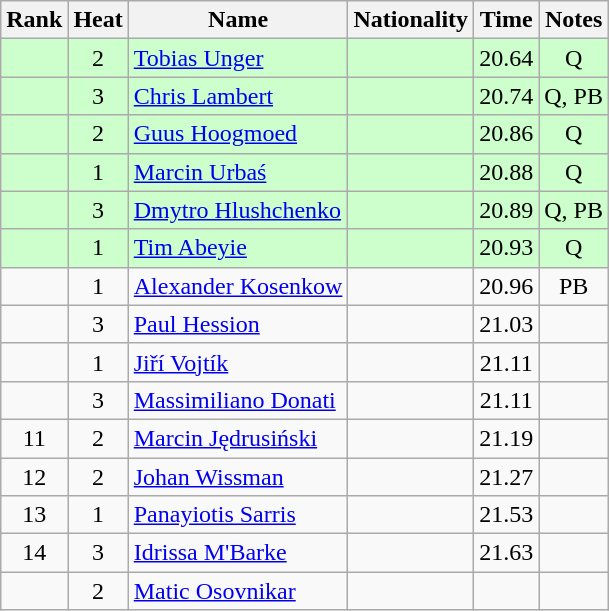<table class="wikitable sortable" style="text-align:center">
<tr>
<th>Rank</th>
<th>Heat</th>
<th>Name</th>
<th>Nationality</th>
<th>Time</th>
<th>Notes</th>
</tr>
<tr bgcolor=ccffcc>
<td></td>
<td>2</td>
<td align="left"><a href='#'>Tobias Unger</a></td>
<td align=left></td>
<td>20.64</td>
<td>Q</td>
</tr>
<tr bgcolor=ccffcc>
<td></td>
<td>3</td>
<td align="left"><a href='#'>Chris Lambert</a></td>
<td align=left></td>
<td>20.74</td>
<td>Q, PB</td>
</tr>
<tr bgcolor=ccffcc>
<td></td>
<td>2</td>
<td align="left"><a href='#'>Guus Hoogmoed</a></td>
<td align=left></td>
<td>20.86</td>
<td>Q</td>
</tr>
<tr bgcolor=ccffcc>
<td></td>
<td>1</td>
<td align="left"><a href='#'>Marcin Urbaś</a></td>
<td align=left></td>
<td>20.88</td>
<td>Q</td>
</tr>
<tr bgcolor=ccffcc>
<td></td>
<td>3</td>
<td align="left"><a href='#'>Dmytro Hlushchenko</a></td>
<td align=left></td>
<td>20.89</td>
<td>Q, PB</td>
</tr>
<tr bgcolor=ccffcc>
<td></td>
<td>1</td>
<td align="left"><a href='#'>Tim Abeyie</a></td>
<td align=left></td>
<td>20.93</td>
<td>Q</td>
</tr>
<tr>
<td></td>
<td>1</td>
<td align="left"><a href='#'>Alexander Kosenkow</a></td>
<td align=left></td>
<td>20.96</td>
<td>PB</td>
</tr>
<tr>
<td></td>
<td>3</td>
<td align="left"><a href='#'>Paul Hession</a></td>
<td align=left></td>
<td>21.03</td>
<td></td>
</tr>
<tr>
<td></td>
<td>1</td>
<td align="left"><a href='#'>Jiří Vojtík</a></td>
<td align=left></td>
<td>21.11</td>
<td></td>
</tr>
<tr>
<td></td>
<td>3</td>
<td align="left"><a href='#'>Massimiliano Donati</a></td>
<td align=left></td>
<td>21.11</td>
<td></td>
</tr>
<tr>
<td>11</td>
<td>2</td>
<td align="left"><a href='#'>Marcin Jędrusiński</a></td>
<td align=left></td>
<td>21.19</td>
<td></td>
</tr>
<tr>
<td>12</td>
<td>2</td>
<td align="left"><a href='#'>Johan Wissman</a></td>
<td align=left></td>
<td>21.27</td>
<td></td>
</tr>
<tr>
<td>13</td>
<td>1</td>
<td align="left"><a href='#'>Panayiotis Sarris</a></td>
<td align=left></td>
<td>21.53</td>
<td></td>
</tr>
<tr>
<td>14</td>
<td>3</td>
<td align="left"><a href='#'>Idrissa M'Barke</a></td>
<td align=left></td>
<td>21.63</td>
<td></td>
</tr>
<tr>
<td></td>
<td>2</td>
<td align="left"><a href='#'>Matic Osovnikar</a></td>
<td align=left></td>
<td></td>
<td></td>
</tr>
</table>
